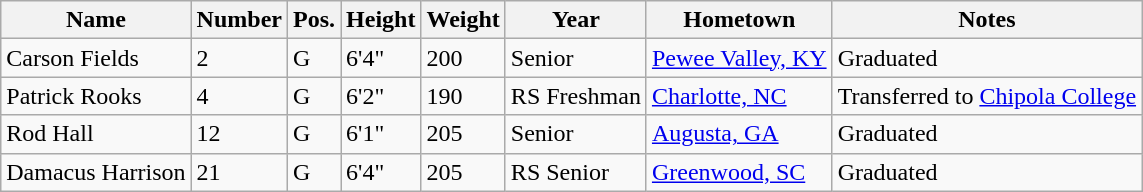<table class="wikitable sortable" border="1">
<tr>
<th>Name</th>
<th>Number</th>
<th>Pos.</th>
<th>Height</th>
<th>Weight</th>
<th>Year</th>
<th>Hometown</th>
<th class="unsortable">Notes</th>
</tr>
<tr>
<td>Carson Fields</td>
<td>2</td>
<td>G</td>
<td>6'4"</td>
<td>200</td>
<td>Senior</td>
<td><a href='#'>Pewee Valley, KY</a></td>
<td>Graduated</td>
</tr>
<tr>
<td>Patrick Rooks</td>
<td>4</td>
<td>G</td>
<td>6'2"</td>
<td>190</td>
<td>RS Freshman</td>
<td><a href='#'>Charlotte, NC</a></td>
<td>Transferred to <a href='#'>Chipola College</a></td>
</tr>
<tr>
<td>Rod Hall</td>
<td>12</td>
<td>G</td>
<td>6'1"</td>
<td>205</td>
<td>Senior</td>
<td><a href='#'>Augusta, GA</a></td>
<td>Graduated</td>
</tr>
<tr>
<td>Damacus Harrison</td>
<td>21</td>
<td>G</td>
<td>6'4"</td>
<td>205</td>
<td>RS Senior</td>
<td><a href='#'>Greenwood, SC</a></td>
<td>Graduated</td>
</tr>
</table>
